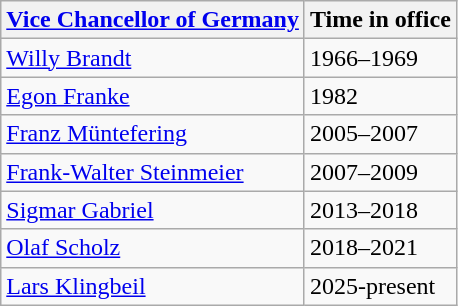<table class="wikitable">
<tr>
<th><a href='#'>Vice Chancellor of Germany</a></th>
<th>Time in office</th>
</tr>
<tr>
<td><a href='#'>Willy Brandt</a></td>
<td>1966–1969</td>
</tr>
<tr>
<td><a href='#'>Egon Franke</a></td>
<td>1982</td>
</tr>
<tr>
<td><a href='#'>Franz Müntefering</a></td>
<td>2005–2007</td>
</tr>
<tr>
<td><a href='#'>Frank-Walter Steinmeier</a></td>
<td>2007–2009</td>
</tr>
<tr>
<td><a href='#'>Sigmar Gabriel</a></td>
<td>2013–2018</td>
</tr>
<tr>
<td><a href='#'>Olaf Scholz</a></td>
<td>2018–2021</td>
</tr>
<tr>
<td><a href='#'>Lars Klingbeil</a></td>
<td>2025-present</td>
</tr>
</table>
